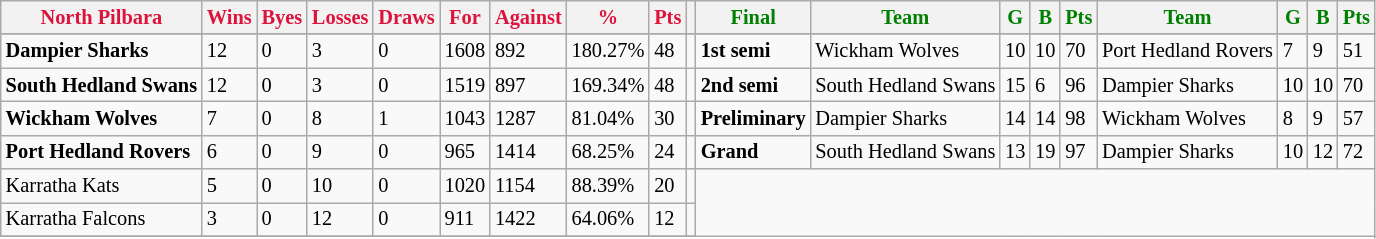<table style="font-size: 85%; text-align: left;" class="wikitable">
<tr>
<th style="color:crimson">North Pilbara</th>
<th style="color:crimson">Wins</th>
<th style="color:crimson">Byes</th>
<th style="color:crimson">Losses</th>
<th style="color:crimson">Draws</th>
<th style="color:crimson">For</th>
<th style="color:crimson">Against</th>
<th style="color:crimson">%</th>
<th style="color:crimson">Pts</th>
<th></th>
<th style="color:green">Final</th>
<th style="color:green">Team</th>
<th style="color:green">G</th>
<th style="color:green">B</th>
<th style="color:green">Pts</th>
<th style="color:green">Team</th>
<th style="color:green">G</th>
<th style="color:green">B</th>
<th style="color:green">Pts</th>
</tr>
<tr>
</tr>
<tr>
</tr>
<tr>
<td><strong>	Dampier Sharks	</strong></td>
<td>12</td>
<td>0</td>
<td>3</td>
<td>0</td>
<td>1608</td>
<td>892</td>
<td>180.27%</td>
<td>48</td>
<td></td>
<td><strong>1st semi</strong></td>
<td>Wickham Wolves</td>
<td>10</td>
<td>10</td>
<td>70</td>
<td>Port Hedland Rovers</td>
<td>7</td>
<td>9</td>
<td>51</td>
</tr>
<tr>
<td><strong>	South Hedland Swans	</strong></td>
<td>12</td>
<td>0</td>
<td>3</td>
<td>0</td>
<td>1519</td>
<td>897</td>
<td>169.34%</td>
<td>48</td>
<td></td>
<td><strong>2nd semi</strong></td>
<td>South Hedland Swans</td>
<td>15</td>
<td>6</td>
<td>96</td>
<td>Dampier Sharks</td>
<td>10</td>
<td>10</td>
<td>70</td>
</tr>
<tr ||>
<td><strong>	Wickham Wolves	</strong></td>
<td>7</td>
<td>0</td>
<td>8</td>
<td>1</td>
<td>1043</td>
<td>1287</td>
<td>81.04%</td>
<td>30</td>
<td></td>
<td><strong>Preliminary</strong></td>
<td>Dampier Sharks</td>
<td>14</td>
<td>14</td>
<td>98</td>
<td>Wickham Wolves</td>
<td>8</td>
<td>9</td>
<td>57</td>
</tr>
<tr>
<td><strong>	Port Hedland Rovers	</strong></td>
<td>6</td>
<td>0</td>
<td>9</td>
<td>0</td>
<td>965</td>
<td>1414</td>
<td>68.25%</td>
<td>24</td>
<td></td>
<td><strong>Grand</strong></td>
<td>South Hedland Swans</td>
<td>13</td>
<td>19</td>
<td>97</td>
<td>Dampier Sharks</td>
<td>10</td>
<td>12</td>
<td>72</td>
</tr>
<tr>
<td>Karratha Kats</td>
<td>5</td>
<td>0</td>
<td>10</td>
<td>0</td>
<td>1020</td>
<td>1154</td>
<td>88.39%</td>
<td>20</td>
<td></td>
</tr>
<tr>
<td>Karratha Falcons</td>
<td>3</td>
<td>0</td>
<td>12</td>
<td>0</td>
<td>911</td>
<td>1422</td>
<td>64.06%</td>
<td>12</td>
<td></td>
</tr>
<tr>
</tr>
</table>
